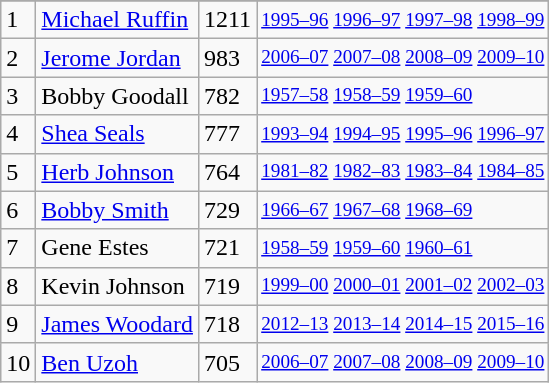<table class="wikitable">
<tr>
</tr>
<tr>
<td>1</td>
<td><a href='#'>Michael Ruffin</a></td>
<td>1211</td>
<td style="font-size:80%;"><a href='#'>1995–96</a> <a href='#'>1996–97</a> <a href='#'>1997–98</a> <a href='#'>1998–99</a></td>
</tr>
<tr>
<td>2</td>
<td><a href='#'>Jerome Jordan</a></td>
<td>983</td>
<td style="font-size:80%;"><a href='#'>2006–07</a> <a href='#'>2007–08</a> <a href='#'>2008–09</a> <a href='#'>2009–10</a></td>
</tr>
<tr>
<td>3</td>
<td>Bobby Goodall</td>
<td>782</td>
<td style="font-size:80%;"><a href='#'>1957–58</a> <a href='#'>1958–59</a> <a href='#'>1959–60</a></td>
</tr>
<tr>
<td>4</td>
<td><a href='#'>Shea Seals</a></td>
<td>777</td>
<td style="font-size:80%;"><a href='#'>1993–94</a> <a href='#'>1994–95</a> <a href='#'>1995–96</a> <a href='#'>1996–97</a></td>
</tr>
<tr>
<td>5</td>
<td><a href='#'>Herb Johnson</a></td>
<td>764</td>
<td style="font-size:80%;"><a href='#'>1981–82</a> <a href='#'>1982–83</a> <a href='#'>1983–84</a> <a href='#'>1984–85</a></td>
</tr>
<tr>
<td>6</td>
<td><a href='#'>Bobby Smith</a></td>
<td>729</td>
<td style="font-size:80%;"><a href='#'>1966–67</a> <a href='#'>1967–68</a> <a href='#'>1968–69</a></td>
</tr>
<tr>
<td>7</td>
<td>Gene Estes</td>
<td>721</td>
<td style="font-size:80%;"><a href='#'>1958–59</a> <a href='#'>1959–60</a> <a href='#'>1960–61</a></td>
</tr>
<tr>
<td>8</td>
<td>Kevin Johnson</td>
<td>719</td>
<td style="font-size:80%;"><a href='#'>1999–00</a> <a href='#'>2000–01</a> <a href='#'>2001–02</a> <a href='#'>2002–03</a></td>
</tr>
<tr>
<td>9</td>
<td><a href='#'>James Woodard</a></td>
<td>718</td>
<td style="font-size:80%;"><a href='#'>2012–13</a> <a href='#'>2013–14</a> <a href='#'>2014–15</a> <a href='#'>2015–16</a></td>
</tr>
<tr>
<td>10</td>
<td><a href='#'>Ben Uzoh</a></td>
<td>705</td>
<td style="font-size:80%;"><a href='#'>2006–07</a> <a href='#'>2007–08</a> <a href='#'>2008–09</a> <a href='#'>2009–10</a></td>
</tr>
</table>
